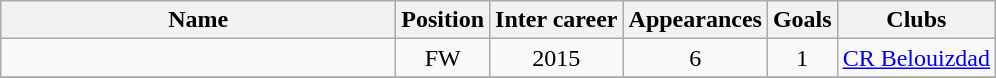<table class="wikitable sortable" style="text-align: center;">
<tr>
<th style="width:16em">Name</th>
<th>Position</th>
<th>Inter career</th>
<th>Appearances</th>
<th>Goals</th>
<th>Clubs</th>
</tr>
<tr>
<td align="left"></td>
<td>FW</td>
<td>2015</td>
<td>6</td>
<td>1</td>
<td><a href='#'>CR Belouizdad</a></td>
</tr>
<tr>
</tr>
</table>
